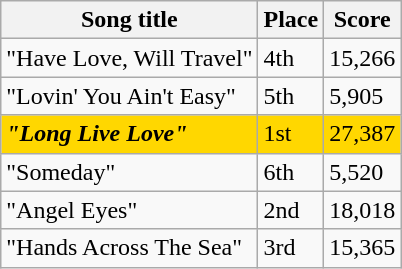<table class="sortable wikitable">
<tr>
<th>Song title</th>
<th>Place</th>
<th>Score</th>
</tr>
<tr>
<td>"Have Love, Will Travel"</td>
<td>4th</td>
<td>15,266</td>
</tr>
<tr>
<td>"Lovin' You Ain't Easy"</td>
<td>5th</td>
<td>5,905</td>
</tr>
<tr style="background:gold;">
<td><strong><em>"Long Live Love"</em></strong></td>
<td>1st</td>
<td>27,387</td>
</tr>
<tr>
<td>"Someday"</td>
<td>6th</td>
<td>5,520</td>
</tr>
<tr>
<td>"Angel Eyes"</td>
<td>2nd</td>
<td>18,018</td>
</tr>
<tr>
<td>"Hands Across The Sea"</td>
<td>3rd</td>
<td>15,365</td>
</tr>
</table>
